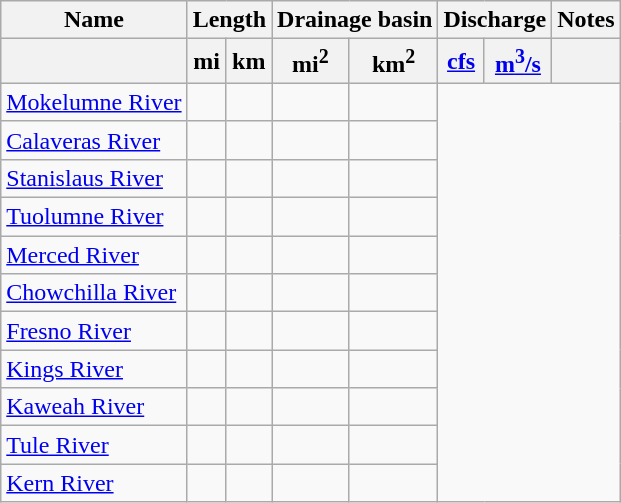<table class="wikitable sortable">
<tr>
<th>Name</th>
<th colspan=2>Length</th>
<th colspan=2>Drainage basin</th>
<th colspan=2>Discharge</th>
<th>Notes</th>
</tr>
<tr>
<th></th>
<th><strong>mi</strong></th>
<th><strong>km</strong></th>
<th><strong>mi<sup>2</sup></strong></th>
<th><strong>km<sup>2</sup></strong></th>
<th><strong><a href='#'>cfs</a></strong></th>
<th><strong><a href='#'>m<sup>3</sup>/s</a></strong></th>
<th></th>
</tr>
<tr>
<td><a href='#'>Mokelumne River</a></td>
<td></td>
<td></td>
<td></td>
<td></td>
</tr>
<tr>
<td><a href='#'>Calaveras River</a></td>
<td></td>
<td></td>
<td></td>
<td></td>
</tr>
<tr>
<td><a href='#'>Stanislaus River</a></td>
<td></td>
<td></td>
<td></td>
<td></td>
</tr>
<tr>
<td><a href='#'>Tuolumne River</a></td>
<td></td>
<td></td>
<td></td>
<td></td>
</tr>
<tr>
<td><a href='#'>Merced River</a></td>
<td></td>
<td></td>
<td></td>
<td></td>
</tr>
<tr>
<td><a href='#'>Chowchilla River</a></td>
<td></td>
<td></td>
<td></td>
<td></td>
</tr>
<tr>
<td><a href='#'>Fresno River</a></td>
<td></td>
<td></td>
<td></td>
<td></td>
</tr>
<tr>
<td><a href='#'>Kings River</a></td>
<td></td>
<td></td>
<td></td>
<td></td>
</tr>
<tr>
<td><a href='#'>Kaweah River</a></td>
<td></td>
<td></td>
<td></td>
<td></td>
</tr>
<tr>
<td><a href='#'>Tule River</a></td>
<td></td>
<td></td>
<td></td>
<td></td>
</tr>
<tr>
<td><a href='#'>Kern River</a></td>
<td></td>
<td></td>
<td></td>
<td></td>
</tr>
</table>
